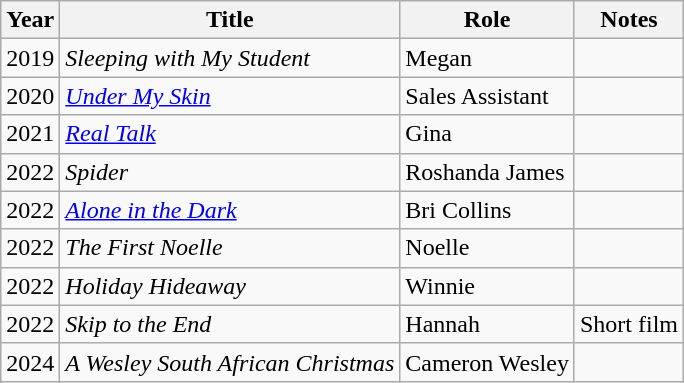<table class="wikitable sortable">
<tr>
<th>Year</th>
<th>Title</th>
<th>Role</th>
<th class="unsortable">Notes</th>
</tr>
<tr>
<td>2019</td>
<td><em>Sleeping with My Student</em></td>
<td>Megan</td>
<td></td>
</tr>
<tr>
<td>2020</td>
<td><em><a href='#'>Under My Skin</a></em></td>
<td>Sales Assistant</td>
<td></td>
</tr>
<tr>
<td>2021</td>
<td><em><a href='#'>Real Talk</a></em></td>
<td>Gina</td>
<td></td>
</tr>
<tr>
<td>2022</td>
<td><em>Spider</em></td>
<td>Roshanda James</td>
<td></td>
</tr>
<tr>
<td>2022</td>
<td><em><a href='#'>Alone in the Dark</a></em></td>
<td>Bri Collins</td>
<td></td>
</tr>
<tr>
<td>2022</td>
<td><em>The First Noelle</em></td>
<td>Noelle</td>
<td></td>
</tr>
<tr>
<td>2022</td>
<td><em>Holiday Hideaway</em></td>
<td>Winnie</td>
<td></td>
</tr>
<tr>
<td>2022</td>
<td><em>Skip to the End</em></td>
<td>Hannah</td>
<td>Short film</td>
</tr>
<tr>
<td>2024</td>
<td><em>A Wesley South African Christmas</em></td>
<td>Cameron Wesley</td>
<td></td>
</tr>
</table>
